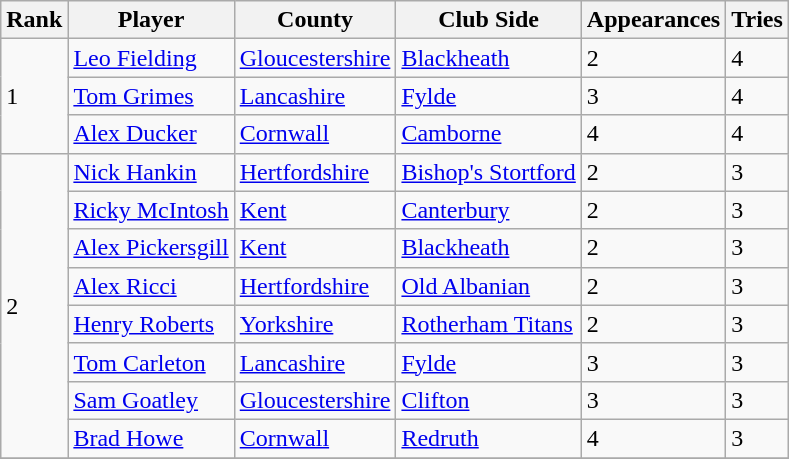<table class="wikitable">
<tr>
<th>Rank</th>
<th>Player</th>
<th>County</th>
<th>Club Side</th>
<th>Appearances</th>
<th>Tries</th>
</tr>
<tr>
<td rowspan=3>1</td>
<td> <a href='#'>Leo Fielding</a></td>
<td><a href='#'>Gloucestershire</a></td>
<td><a href='#'>Blackheath</a></td>
<td>2</td>
<td>4</td>
</tr>
<tr>
<td> <a href='#'>Tom Grimes</a></td>
<td><a href='#'>Lancashire</a></td>
<td><a href='#'>Fylde</a></td>
<td>3</td>
<td>4</td>
</tr>
<tr>
<td> <a href='#'>Alex Ducker</a></td>
<td><a href='#'>Cornwall</a></td>
<td><a href='#'>Camborne</a></td>
<td>4</td>
<td>4</td>
</tr>
<tr>
<td rowspan=8>2</td>
<td> <a href='#'>Nick Hankin</a></td>
<td><a href='#'>Hertfordshire</a></td>
<td><a href='#'>Bishop's Stortford</a></td>
<td>2</td>
<td>3</td>
</tr>
<tr>
<td> <a href='#'>Ricky McIntosh</a></td>
<td><a href='#'>Kent</a></td>
<td><a href='#'>Canterbury</a></td>
<td>2</td>
<td>3</td>
</tr>
<tr>
<td> <a href='#'>Alex Pickersgill</a></td>
<td><a href='#'>Kent</a></td>
<td><a href='#'>Blackheath</a></td>
<td>2</td>
<td>3</td>
</tr>
<tr>
<td> <a href='#'>Alex Ricci</a></td>
<td><a href='#'>Hertfordshire</a></td>
<td><a href='#'>Old Albanian</a></td>
<td>2</td>
<td>3</td>
</tr>
<tr>
<td> <a href='#'>Henry Roberts</a></td>
<td><a href='#'>Yorkshire</a></td>
<td><a href='#'>Rotherham Titans</a></td>
<td>2</td>
<td>3</td>
</tr>
<tr>
<td> <a href='#'>Tom Carleton</a></td>
<td><a href='#'>Lancashire</a></td>
<td><a href='#'>Fylde</a></td>
<td>3</td>
<td>3</td>
</tr>
<tr>
<td> <a href='#'>Sam Goatley</a></td>
<td><a href='#'>Gloucestershire</a></td>
<td><a href='#'>Clifton</a></td>
<td>3</td>
<td>3</td>
</tr>
<tr>
<td> <a href='#'>Brad Howe</a></td>
<td><a href='#'>Cornwall</a></td>
<td><a href='#'>Redruth</a></td>
<td>4</td>
<td>3</td>
</tr>
<tr>
</tr>
</table>
